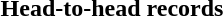<table class="toccolours collapsible collapsible" style="width:100%; background:inherit">
<tr>
<th>Head-to-head records</th>
</tr>
<tr>
<td><br></td>
</tr>
</table>
